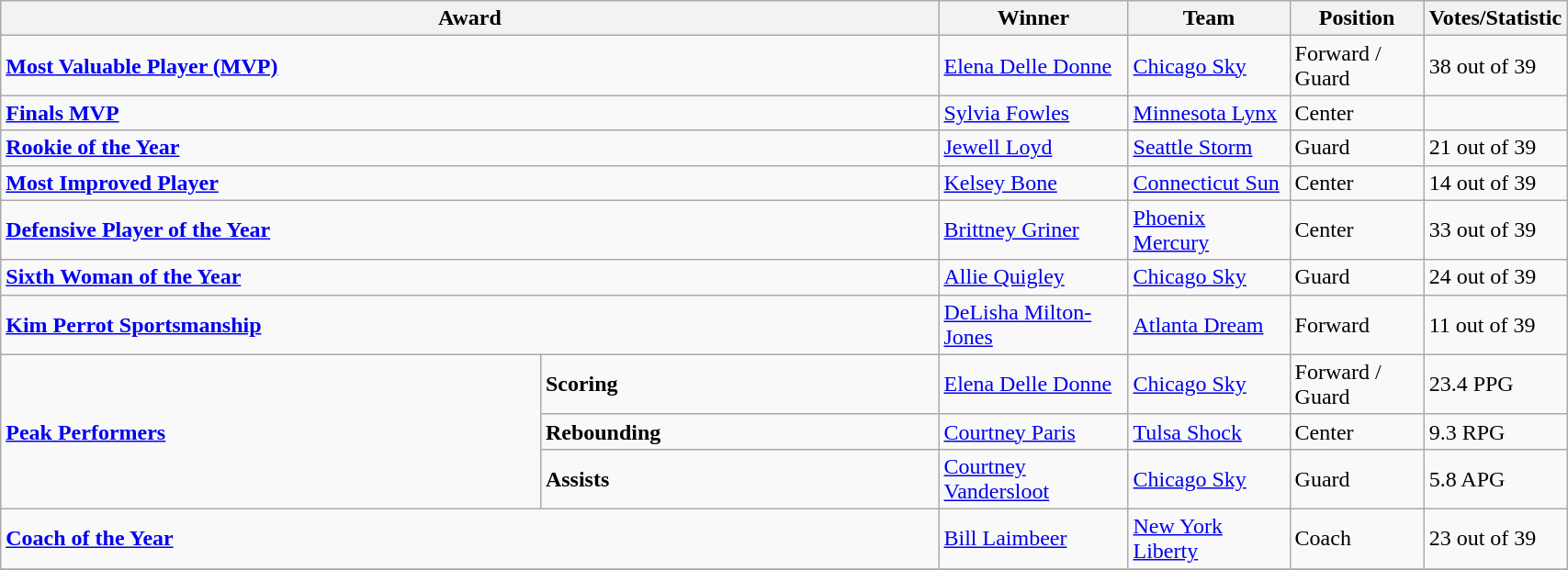<table class="wikitable" style="width: 90%">
<tr>
<th colspan="2" width="200">Award</th>
<th width=130>Winner</th>
<th width="110">Team</th>
<th width="90">Position</th>
<th width=90>Votes/Statistic</th>
</tr>
<tr>
<td colspan="2"><strong><a href='#'>Most Valuable Player (MVP)</a></strong></td>
<td><a href='#'>Elena Delle Donne</a></td>
<td><a href='#'>Chicago Sky</a></td>
<td>Forward / Guard</td>
<td>38 out of 39</td>
</tr>
<tr>
<td colspan="2"><strong><a href='#'>Finals MVP</a></strong></td>
<td><a href='#'>Sylvia Fowles</a></td>
<td><a href='#'>Minnesota Lynx</a></td>
<td>Center</td>
<td></td>
</tr>
<tr>
<td colspan="2"><strong><a href='#'>Rookie of the Year</a></strong></td>
<td><a href='#'>Jewell Loyd</a></td>
<td><a href='#'>Seattle Storm</a></td>
<td>Guard</td>
<td>21 out of 39</td>
</tr>
<tr>
<td colspan="2"><strong><a href='#'>Most Improved Player</a></strong></td>
<td><a href='#'>Kelsey Bone</a></td>
<td><a href='#'>Connecticut Sun</a></td>
<td>Center</td>
<td>14 out of 39</td>
</tr>
<tr>
<td colspan="2"><strong><a href='#'>Defensive Player of the Year</a></strong></td>
<td><a href='#'>Brittney Griner</a></td>
<td><a href='#'>Phoenix Mercury</a></td>
<td>Center</td>
<td>33 out of 39</td>
</tr>
<tr>
<td colspan="2"><strong><a href='#'>Sixth Woman of the Year</a></strong></td>
<td><a href='#'>Allie Quigley</a></td>
<td><a href='#'>Chicago Sky</a></td>
<td>Guard</td>
<td>24 out of 39</td>
</tr>
<tr>
<td colspan="2"><strong><a href='#'>Kim Perrot Sportsmanship</a></strong></td>
<td><a href='#'>DeLisha Milton-Jones</a></td>
<td><a href='#'>Atlanta Dream</a></td>
<td>Forward</td>
<td>11 out of 39</td>
</tr>
<tr>
<td rowspan="3"><strong><a href='#'>Peak Performers</a></strong></td>
<td><strong>Scoring</strong></td>
<td><a href='#'>Elena Delle Donne</a></td>
<td><a href='#'>Chicago Sky</a></td>
<td>Forward / Guard</td>
<td>23.4 PPG</td>
</tr>
<tr>
<td><strong>Rebounding</strong></td>
<td><a href='#'>Courtney Paris</a></td>
<td><a href='#'>Tulsa Shock</a></td>
<td>Center</td>
<td>9.3 RPG</td>
</tr>
<tr>
<td><strong>Assists</strong></td>
<td><a href='#'>Courtney Vandersloot</a></td>
<td><a href='#'>Chicago Sky</a></td>
<td>Guard</td>
<td>5.8 APG</td>
</tr>
<tr>
<td colspan="2"><strong><a href='#'>Coach of the Year</a></strong></td>
<td><a href='#'>Bill Laimbeer</a></td>
<td><a href='#'>New York Liberty</a></td>
<td>Coach</td>
<td>23 out of 39</td>
</tr>
<tr>
</tr>
</table>
